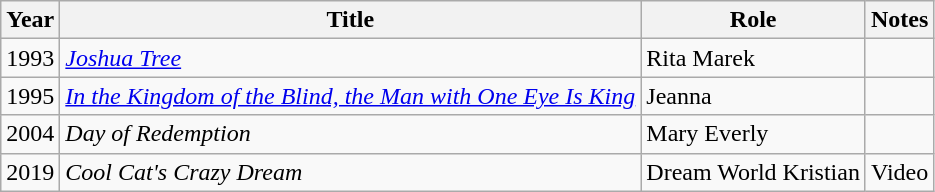<table class="wikitable">
<tr>
<th>Year</th>
<th>Title</th>
<th>Role</th>
<th>Notes</th>
</tr>
<tr>
<td>1993</td>
<td><em><a href='#'>Joshua Tree</a></em></td>
<td>Rita Marek</td>
<td></td>
</tr>
<tr>
<td>1995</td>
<td><em><a href='#'>In the Kingdom of the Blind, the Man with One Eye Is King</a></em></td>
<td>Jeanna</td>
<td></td>
</tr>
<tr>
<td>2004</td>
<td><em>Day of Redemption</em></td>
<td>Mary Everly</td>
<td></td>
</tr>
<tr>
<td>2019</td>
<td><em>Cool Cat's Crazy Dream</em></td>
<td>Dream World Kristian</td>
<td>Video</td>
</tr>
</table>
